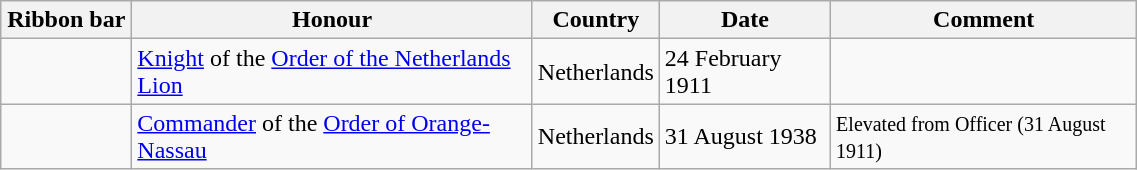<table class="wikitable" style="width:60%;">
<tr>
<th style="width:80px;">Ribbon bar</th>
<th>Honour</th>
<th>Country</th>
<th>Date</th>
<th>Comment</th>
</tr>
<tr>
<td></td>
<td><a href='#'>Knight</a> of the <a href='#'>Order of the Netherlands Lion</a></td>
<td>Netherlands</td>
<td>24 February 1911</td>
<td></td>
</tr>
<tr>
<td></td>
<td><a href='#'>Commander</a> of the <a href='#'>Order of Orange-Nassau</a></td>
<td>Netherlands</td>
<td>31 August 1938</td>
<td><small>Elevated from Officer (31 August 1911)</small></td>
</tr>
</table>
